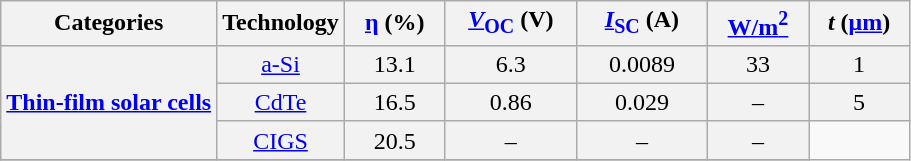<table class="wikitable" style="text-align: center;">
<tr>
<th>Categories</th>
<th>Technology</th>
<th width="60"><a href='#'>η</a> (%)</th>
<th width="80"><a href='#'><em>V</em><sub>OC</sub></a> (V)</th>
<th width="80"><a href='#'><em>I</em><sub>SC</sub></a> (A)</th>
<th width="60"><a href='#'>W/m<sup>2</sup></a></th>
<th width="60"><em>t</em> (<a href='#'>μm</a>)</th>
</tr>
<tr style="background-color: #f2f2f2;">
<th rowspan=3 align=left><a href='#'>Thin-film solar cells</a><br></th>
<td><a href='#'>a-Si</a></td>
<td>13.1</td>
<td>6.3</td>
<td>0.0089</td>
<td>33</td>
<td>1</td>
</tr>
<tr style="background-color: #f2f2f2;">
<td><a href='#'>CdTe</a></td>
<td>16.5</td>
<td>0.86</td>
<td>0.029</td>
<td>–</td>
<td>5</td>
</tr>
<tr style="background-color: #f2f2f2;">
<td><a href='#'>CIGS</a></td>
<td>20.5</td>
<td>–</td>
<td>–</td>
<td>–</td>
</tr>
<tr>
</tr>
</table>
